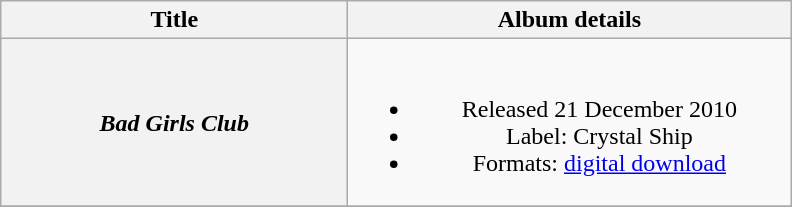<table class="wikitable plainrowheaders" style="text-align:center;">
<tr>
<th scope="col" style="width:14em;">Title</th>
<th scope="col" style="width:18em;">Album details</th>
</tr>
<tr>
<th scope="row"><em>Bad Girls Club</em></th>
<td><br><ul><li>Released 21 December 2010</li><li>Label: Crystal Ship</li><li>Formats: <a href='#'>digital download</a></li></ul></td>
</tr>
<tr>
</tr>
</table>
